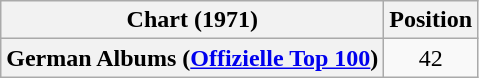<table class="wikitable plainrowheaders" style="text-align:center">
<tr>
<th scope="col">Chart (1971)</th>
<th scope="col">Position</th>
</tr>
<tr>
<th scope="row">German Albums (<a href='#'>Offizielle Top 100</a>)</th>
<td>42</td>
</tr>
</table>
